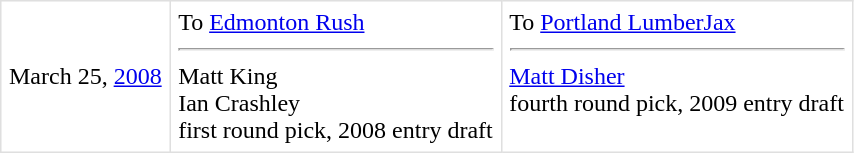<table border=1 style="border-collapse:collapse" bordercolor="#DFDFDF"  cellpadding="5">
<tr>
<td>March 25, <a href='#'>2008</a><br></td>
<td valign="top">To <a href='#'>Edmonton Rush</a> <hr>Matt King<br>Ian Crashley<br>first round pick, 2008 entry draft</td>
<td valign="top">To <a href='#'>Portland LumberJax</a> <hr><a href='#'>Matt Disher</a><br>fourth round pick, 2009 entry draft</td>
</tr>
</table>
